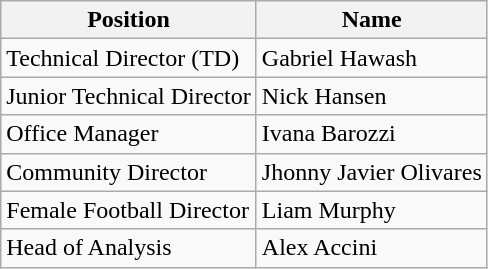<table class="wikitable">
<tr>
<th>Position</th>
<th>Name</th>
</tr>
<tr>
<td>Technical Director (TD)</td>
<td>Gabriel Hawash</td>
</tr>
<tr>
<td>Junior Technical Director</td>
<td>Nick Hansen</td>
</tr>
<tr>
<td>Office Manager</td>
<td>Ivana Barozzi</td>
</tr>
<tr>
<td>Community Director</td>
<td>Jhonny Javier Olivares</td>
</tr>
<tr>
<td>Female Football Director</td>
<td>Liam Murphy</td>
</tr>
<tr>
<td>Head of Analysis</td>
<td>Alex Accini</td>
</tr>
</table>
